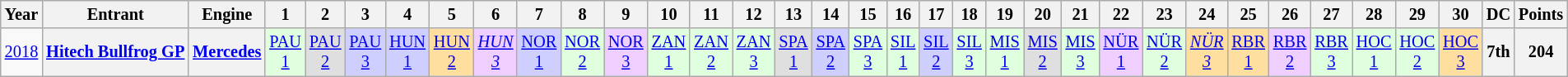<table class="wikitable" style="text-align:center; font-size:85%">
<tr>
<th>Year</th>
<th>Entrant</th>
<th>Engine</th>
<th>1</th>
<th>2</th>
<th>3</th>
<th>4</th>
<th>5</th>
<th>6</th>
<th>7</th>
<th>8</th>
<th>9</th>
<th>10</th>
<th>11</th>
<th>12</th>
<th>13</th>
<th>14</th>
<th>15</th>
<th>16</th>
<th>17</th>
<th>18</th>
<th>19</th>
<th>20</th>
<th>21</th>
<th>22</th>
<th>23</th>
<th>24</th>
<th>25</th>
<th>26</th>
<th>27</th>
<th>28</th>
<th>29</th>
<th>30</th>
<th>DC</th>
<th>Points</th>
</tr>
<tr>
<td><a href='#'>2018</a></td>
<th nowrap><a href='#'>Hitech Bullfrog GP</a></th>
<th nowrap><a href='#'>Mercedes</a></th>
<td style="background:#DFFFDF;"><a href='#'>PAU<br>1</a><br></td>
<td style="background:#DFDFDF;"><a href='#'>PAU<br>2</a><br></td>
<td style="background:#CFCFFF;"><a href='#'>PAU<br>3</a><br></td>
<td style="background:#CFCFFF;"><a href='#'>HUN<br>1</a><br></td>
<td style="background:#FFDF9F;"><a href='#'>HUN<br>2</a><br></td>
<td style="background:#EFCFFF;"><em><a href='#'>HUN<br>3</a></em><br></td>
<td style="background:#CFCFFF;"><a href='#'>NOR<br>1</a><br></td>
<td style="background:#DFFFDF;"><a href='#'>NOR<br>2</a><br></td>
<td style="background:#EFCFFF;"><a href='#'>NOR<br>3</a><br></td>
<td style="background:#DFFFDF;"><a href='#'>ZAN<br>1</a><br></td>
<td style="background:#DFFFDF;"><a href='#'>ZAN<br>2</a><br></td>
<td style="background:#DFFFDF;"><a href='#'>ZAN<br>3</a><br></td>
<td style="background:#DFDFDF;"><a href='#'>SPA<br>1</a><br></td>
<td style="background:#CFCFFF;"><a href='#'>SPA<br>2</a><br></td>
<td style="background:#DFFFDF;"><a href='#'>SPA<br>3</a><br></td>
<td style="background:#DFFFDF;"><a href='#'>SIL<br>1</a><br></td>
<td style="background:#CFCFFF;"><a href='#'>SIL<br>2</a><br></td>
<td style="background:#DFFFDF;"><a href='#'>SIL<br>3</a><br></td>
<td style="background:#DFFFDF;"><a href='#'>MIS<br>1</a><br></td>
<td style="background:#DFDFDF;"><a href='#'>MIS<br>2</a><br></td>
<td style="background:#DFFFDF;"><a href='#'>MIS<br>3</a><br></td>
<td style="background:#EFCFFF;"><a href='#'>NÜR<br>1</a><br></td>
<td style="background:#DFFFDF;"><a href='#'>NÜR<br>2</a><br></td>
<td style="background:#FFDF9F;"><em><a href='#'>NÜR<br>3</a></em><br></td>
<td style="background:#FFDF9F;"><a href='#'>RBR<br>1</a><br></td>
<td style="background:#EFCFFF;"><a href='#'>RBR<br>2</a><br></td>
<td style="background:#DFFFDF;"><a href='#'>RBR<br>3</a><br></td>
<td style="background:#DFFFDF;"><a href='#'>HOC<br>1</a><br></td>
<td style="background:#DFFFDF;"><a href='#'>HOC<br>2</a><br></td>
<td style="background:#FFDF9F;"><a href='#'>HOC<br>3</a><br></td>
<th>7th</th>
<th>204</th>
</tr>
</table>
